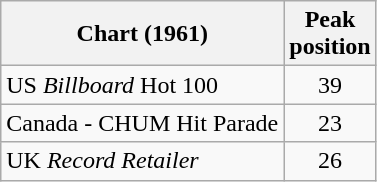<table class="wikitable sortable">
<tr>
<th align="left">Chart (1961)</th>
<th style="text-align:center;">Peak<br>position</th>
</tr>
<tr>
<td align="left">US <em>Billboard</em> Hot 100</td>
<td style="text-align:center;">39</td>
</tr>
<tr>
<td align="left">Canada - CHUM Hit Parade</td>
<td style="text-align:center;">23</td>
</tr>
<tr>
<td align="left">UK <em>Record Retailer</em></td>
<td style="text-align:center">26</td>
</tr>
</table>
